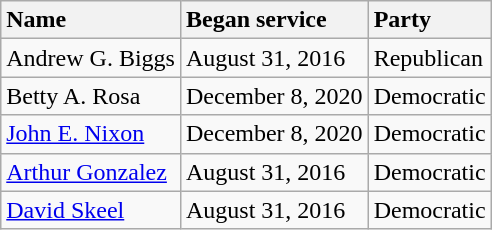<table class="wikitable sortable mw-collapsible">
<tr>
<th style="text-align: left">Name</th>
<th style="text-align: left" data-sort-type="date">Began service</th>
<th style="text-align: left">Party</th>
</tr>
<tr>
<td data-sort-value="Biggs, Andrew">Andrew G. Biggs</td>
<td>August 31, 2016</td>
<td>Republican</td>
</tr>
<tr>
<td data-sort-value="Rosa, Betty">Betty A. Rosa</td>
<td>December 8, 2020</td>
<td>Democratic</td>
</tr>
<tr>
<td data-sort-value="Nixon, John"><a href='#'>John E. Nixon</a></td>
<td>December 8, 2020</td>
<td>Democratic</td>
</tr>
<tr>
<td data-sort-value="González, Arthur"><a href='#'>Arthur Gonzalez</a></td>
<td>August 31, 2016</td>
<td>Democratic</td>
</tr>
<tr>
<td data-sort-value="Skeel, David"><a href='#'>David Skeel</a></td>
<td>August 31, 2016</td>
<td>Democratic</td>
</tr>
</table>
